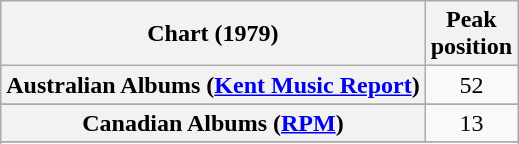<table class="wikitable sortable plainrowheaders" style="text-align:center">
<tr>
<th scope="col">Chart (1979)</th>
<th scope="col">Peak<br> position</th>
</tr>
<tr>
<th scope="row">Australian Albums (<a href='#'>Kent Music Report</a>)</th>
<td>52</td>
</tr>
<tr>
</tr>
<tr>
<th scope="row">Canadian Albums (<a href='#'>RPM</a>)</th>
<td>13</td>
</tr>
<tr>
</tr>
<tr>
</tr>
<tr>
</tr>
<tr>
</tr>
<tr>
</tr>
<tr>
</tr>
<tr>
</tr>
</table>
